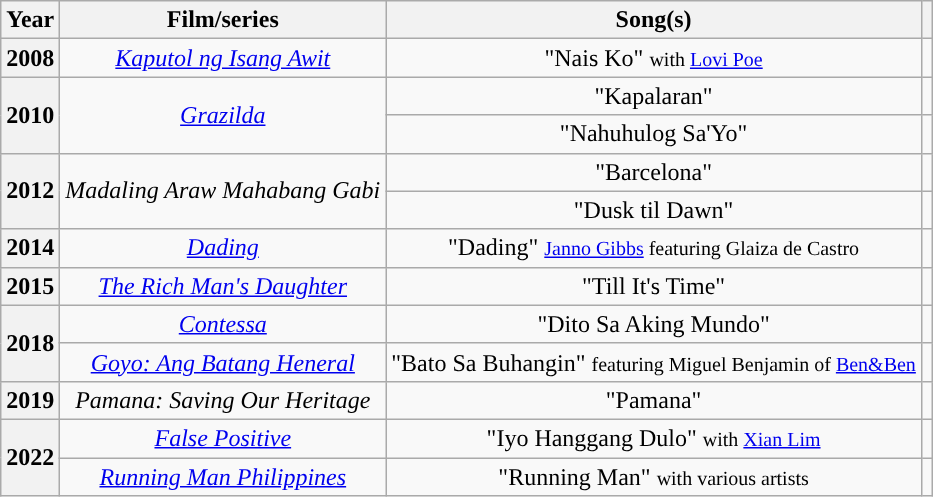<table class="wikitable plainrowheaders" style="text-align:center;">
<tr>
<th scope="col">Year</th>
<th scope="col">Film/series</th>
<th scope="col">Song(s)</th>
<th scope="col"></th>
</tr>
<tr>
<th scope="row">2008</th>
<td><em><a href='#'>Kaputol ng Isang Awit</a></em></td>
<td>"Nais Ko" <small>with <a href='#'>Lovi Poe</a></small></td>
<td></td>
</tr>
<tr>
<th scope="row" rowspan="2">2010</th>
<td rowspan="2"><em><a href='#'>Grazilda</a></em></td>
<td>"Kapalaran"</td>
<td></td>
</tr>
<tr>
<td>"Nahuhulog Sa'Yo"</td>
<td></td>
</tr>
<tr>
<th scope="row" rowspan="2">2012</th>
<td rowspan="2"><em>Madaling Araw Mahabang Gabi</em></td>
<td>"Barcelona"</td>
<td></td>
</tr>
<tr>
<td>"Dusk til Dawn"</td>
<td></td>
</tr>
<tr>
<th scope="row">2014</th>
<td><em><a href='#'>Dading</a></em></td>
<td>"Dading" <small><a href='#'>Janno Gibbs</a> featuring Glaiza de Castro</small></td>
<td></td>
</tr>
<tr>
<th scope="row">2015</th>
<td><em><a href='#'>The Rich Man's Daughter</a></em></td>
<td>"Till It's Time"</td>
<td></td>
</tr>
<tr>
<th scope="row" rowspan="2">2018</th>
<td><em><a href='#'>Contessa</a></em></td>
<td>"Dito Sa Aking Mundo"</td>
<td></td>
</tr>
<tr>
<td><em><a href='#'>Goyo: Ang Batang Heneral</a></em></td>
<td>"Bato Sa Buhangin" <small>featuring Miguel Benjamin of <a href='#'>Ben&Ben</a></small></td>
<td></td>
</tr>
<tr>
<th scope="row">2019</th>
<td><em>Pamana: Saving Our Heritage</em></td>
<td>"Pamana"</td>
<td></td>
</tr>
<tr>
<th scope="row" rowspan="2">2022</th>
<td><em><a href='#'>False Positive</a></em></td>
<td>"Iyo Hanggang Dulo" <small>with <a href='#'>Xian Lim</a></small></td>
<td></td>
</tr>
<tr>
<td><em><a href='#'>Running Man Philippines</a></em></td>
<td>"Running Man" <small>with various artists</small></td>
<td></td>
</tr>
</table>
